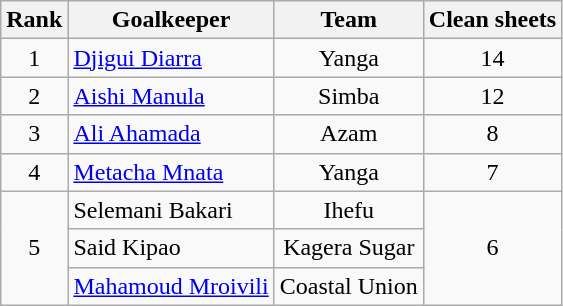<table class="wikitable" style="text-align:center;">
<tr>
<th>Rank</th>
<th>Goalkeeper</th>
<th>Team</th>
<th>Clean sheets</th>
</tr>
<tr>
<td>1</td>
<td align=left> <a href='#'>Djigui Diarra</a></td>
<td>Yanga</td>
<td>14</td>
</tr>
<tr>
<td>2</td>
<td align=left> <a href='#'>Aishi Manula</a></td>
<td>Simba</td>
<td>12</td>
</tr>
<tr>
<td>3</td>
<td align=left> <a href='#'>Ali Ahamada</a></td>
<td>Azam</td>
<td>8</td>
</tr>
<tr>
<td>4</td>
<td align=left> <a href='#'>Metacha Mnata</a></td>
<td>Yanga</td>
<td>7</td>
</tr>
<tr>
<td rowspan=3>5</td>
<td align=left> Selemani Bakari</td>
<td>Ihefu</td>
<td rowspan=3>6</td>
</tr>
<tr>
<td align=left> Said Kipao</td>
<td>Kagera Sugar</td>
</tr>
<tr>
<td align=left> <a href='#'>Mahamoud Mroivili</a></td>
<td>Coastal Union</td>
</tr>
</table>
